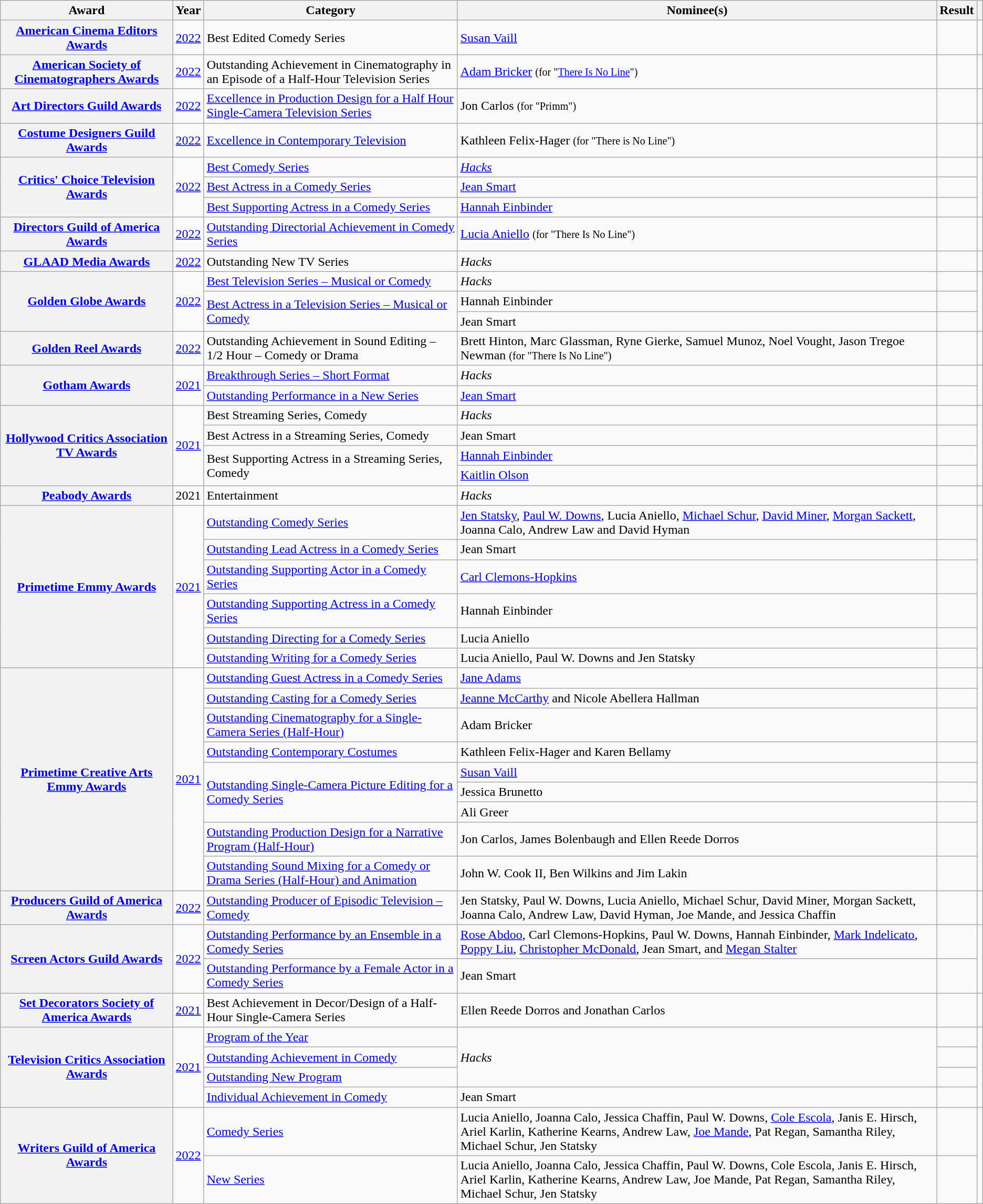<table class="wikitable sortable mw-collapsible plainrowheaders">
<tr>
<th scope="col">Award</th>
<th scope="col">Year</th>
<th scope="col">Category</th>
<th scope="col">Nominee(s)</th>
<th scope="col">Result</th>
<th scope="col" class="unsortable"></th>
</tr>
<tr>
<th scope="rowgroup"><a href='#'>American Cinema Editors Awards</a></th>
<td style="text-align:center;"><a href='#'>2022</a></td>
<td>Best Edited Comedy Series</td>
<td><a href='#'>Susan Vaill</a> </td>
<td></td>
<td align="center"></td>
</tr>
<tr>
<th scope="rowgroup"><a href='#'>American Society of Cinematographers Awards</a></th>
<td style="text-align:center;"><a href='#'>2022</a></td>
<td>Outstanding Achievement in Cinematography in an Episode of a Half-Hour Television Series</td>
<td><a href='#'>Adam Bricker</a> <small>(for "<a href='#'>There Is No Line</a>")</small></td>
<td></td>
<td align="center"></td>
</tr>
<tr>
<th scope="rowgroup"><a href='#'>Art Directors Guild Awards</a></th>
<td style="text-align:center;"><a href='#'>2022</a></td>
<td><a href='#'>Excellence in Production Design for a Half Hour Single-Camera Television Series</a></td>
<td>Jon Carlos <small>(for "Primm")</small></td>
<td></td>
<td align="center"></td>
</tr>
<tr>
<th scope="rowgroup"><a href='#'>Costume Designers Guild Awards</a></th>
<td style="text-align:center;"><a href='#'>2022</a></td>
<td><a href='#'>Excellence in Contemporary Television</a></td>
<td>Kathleen Felix-Hager <small>(for "There is No Line")</small></td>
<td></td>
<td align="center"></td>
</tr>
<tr>
<th rowspan="3" scope="rowgroup"><a href='#'>Critics' Choice Television Awards</a></th>
<td rowspan="3" style="text-align:center;"><a href='#'>2022</a></td>
<td><a href='#'>Best Comedy Series</a></td>
<td><em><a href='#'>Hacks</a></em></td>
<td></td>
<td rowspan="3" align="center"></td>
</tr>
<tr>
<td><a href='#'>Best Actress in a Comedy Series</a></td>
<td><a href='#'>Jean Smart</a></td>
<td></td>
</tr>
<tr>
<td><a href='#'>Best Supporting Actress in a Comedy Series</a></td>
<td><a href='#'>Hannah Einbinder</a></td>
<td></td>
</tr>
<tr>
<th scope="rowgroup"><a href='#'>Directors Guild of America Awards</a></th>
<td style="text-align:center;"><a href='#'>2022</a></td>
<td><a href='#'>Outstanding Directorial Achievement in Comedy Series</a></td>
<td><a href='#'>Lucia Aniello</a> <small>(for "There Is No Line")</small></td>
<td></td>
<td align="center"></td>
</tr>
<tr>
<th scope="rowgroup"><a href='#'>GLAAD Media Awards</a></th>
<td style="text-align:center;"><a href='#'>2022</a></td>
<td>Outstanding New TV Series</td>
<td><em>Hacks</em></td>
<td></td>
<td align="center"></td>
</tr>
<tr>
<th rowspan="3" scope="rowgroup"><a href='#'>Golden Globe Awards</a></th>
<td rowspan="3" style="text-align:center;"><a href='#'>2022</a></td>
<td><a href='#'>Best Television Series – Musical or Comedy</a></td>
<td><em>Hacks</em></td>
<td></td>
<td rowspan="3" align="center"></td>
</tr>
<tr>
<td rowspan="2"><a href='#'>Best Actress in a Television Series – Musical or Comedy</a></td>
<td>Hannah Einbinder</td>
<td></td>
</tr>
<tr>
<td>Jean Smart</td>
<td></td>
</tr>
<tr>
<th scope="rowgroup"><a href='#'>Golden Reel Awards</a></th>
<td style="text-align:center;"><a href='#'>2022</a></td>
<td>Outstanding Achievement in Sound Editing – 1/2 Hour – Comedy or Drama</td>
<td>Brett Hinton, Marc Glassman, Ryne Gierke, Samuel Munoz, Noel Vought, Jason Tregoe Newman <small>(for "There Is No Line")</small></td>
<td></td>
<td align="center"></td>
</tr>
<tr>
<th scope="rowgroup" rowspan="2"><a href='#'>Gotham Awards</a></th>
<td style="text-align:center;" rowspan="2"><a href='#'>2021</a></td>
<td><a href='#'>Breakthrough Series – Short Format</a></td>
<td><em>Hacks</em></td>
<td></td>
<td style="text-align:center;" rowspan="2"></td>
</tr>
<tr>
<td><a href='#'>Outstanding Performance in a New Series</a></td>
<td data-sort-value="Smart, Jean"><a href='#'>Jean Smart</a></td>
<td></td>
</tr>
<tr>
<th rowspan="4" scope="row"><a href='#'>Hollywood Critics Association TV Awards</a></th>
<td style="text-align:center;" rowspan="4"><a href='#'>2021</a></td>
<td>Best Streaming Series, Comedy</td>
<td><em>Hacks</em></td>
<td></td>
<td style="text-align:center;" rowspan="4"><br></td>
</tr>
<tr>
<td>Best Actress in a Streaming Series, Comedy</td>
<td data-sort-value="Smart, Jean">Jean Smart</td>
<td></td>
</tr>
<tr>
<td rowspan="2">Best Supporting Actress in a Streaming Series, Comedy</td>
<td data-sort-value="Einbinder, Hannah"><a href='#'>Hannah Einbinder</a></td>
<td></td>
</tr>
<tr>
<td data-sort-value="Olson, Kaitlin"><a href='#'>Kaitlin Olson</a></td>
<td></td>
</tr>
<tr>
<th scope="row"><a href='#'>Peabody Awards</a></th>
<td style="text-align:center;">2021</td>
<td>Entertainment</td>
<td><em>Hacks</em></td>
<td></td>
<td align="center"></td>
</tr>
<tr>
<th rowspan="6" scope="rowgroup"><a href='#'>Primetime Emmy Awards</a></th>
<td rowspan="6" style="text-align:center;"><a href='#'>2021</a></td>
<td><a href='#'>Outstanding Comedy Series</a></td>
<td data-sort-value="Statsky, Jen"><a href='#'>Jen Statsky</a>, <a href='#'>Paul W. Downs</a>, Lucia Aniello, <a href='#'>Michael Schur</a>, <a href='#'>David Miner</a>, <a href='#'>Morgan Sackett</a>, Joanna Calo, Andrew Law and David Hyman</td>
<td></td>
<td rowspan="6" style="text-align:center;"><br></td>
</tr>
<tr>
<td><a href='#'>Outstanding Lead Actress in a Comedy Series</a></td>
<td data-sort-value="Smart, Jean">Jean Smart </td>
<td></td>
</tr>
<tr>
<td><a href='#'>Outstanding Supporting Actor in a Comedy Series</a></td>
<td data-sort-value="Clemons-Hopkins, Carl"><a href='#'>Carl Clemons-Hopkins</a> </td>
<td></td>
</tr>
<tr>
<td><a href='#'>Outstanding Supporting Actress in a Comedy Series</a></td>
<td data-sort-value="Einbinder, Hannah">Hannah Einbinder </td>
<td></td>
</tr>
<tr>
<td><a href='#'>Outstanding Directing for a Comedy Series</a></td>
<td data-sort-value="Aniello, Lucia">Lucia Aniello </td>
<td></td>
</tr>
<tr>
<td><a href='#'>Outstanding Writing for a Comedy Series</a></td>
<td data-sort-value="Aniello, Lucia">Lucia Aniello, Paul W. Downs and Jen Statsky </td>
<td></td>
</tr>
<tr>
<th rowspan="9" scope="rowgroup"><a href='#'>Primetime Creative Arts Emmy Awards</a></th>
<td rowspan="9" style="text-align:center;"><a href='#'>2021</a></td>
<td><a href='#'>Outstanding Guest Actress in a Comedy Series</a></td>
<td data-sort-value="Adams, Jane"><a href='#'>Jane Adams</a> </td>
<td></td>
<td rowspan="9" style="text-align:center;"></td>
</tr>
<tr>
<td><a href='#'>Outstanding Casting for a Comedy Series</a></td>
<td data-sort-value="McCarthy, Jeanne"><a href='#'>Jeanne McCarthy</a> and Nicole Abellera Hallman</td>
<td></td>
</tr>
<tr>
<td><a href='#'>Outstanding Cinematography for a Single-Camera Series (Half-Hour)</a></td>
<td data-sort-value="Bricker, Adam">Adam Bricker </td>
<td></td>
</tr>
<tr>
<td><a href='#'>Outstanding Contemporary Costumes</a></td>
<td data-sort-value="Felix-Hager, Kathleen">Kathleen Felix-Hager and Karen Bellamy </td>
<td></td>
</tr>
<tr>
<td rowspan="3"><a href='#'>Outstanding Single-Camera Picture Editing for a Comedy Series</a></td>
<td data-sort-value="Vaill, Susan"><a href='#'>Susan Vaill</a> </td>
<td></td>
</tr>
<tr>
<td data-sort-value="Brunetto, Jessica">Jessica Brunetto </td>
<td></td>
</tr>
<tr>
<td data-sort-value="Greer, Ali">Ali Greer </td>
<td></td>
</tr>
<tr>
<td><a href='#'>Outstanding Production Design for a Narrative Program (Half-Hour)</a></td>
<td data-sort-value="Carlos, Jon">Jon Carlos, James Bolenbaugh and Ellen Reede Dorros </td>
<td></td>
</tr>
<tr>
<td><a href='#'>Outstanding Sound Mixing for a Comedy or Drama Series (Half-Hour) and Animation</a></td>
<td data-sort-value="Cook, John">John W. Cook II, Ben Wilkins and Jim Lakin </td>
<td></td>
</tr>
<tr>
<th scope="rowgroup"><a href='#'>Producers Guild of America Awards</a></th>
<td style="text-align:center;"><a href='#'>2022</a></td>
<td><a href='#'>Outstanding Producer of Episodic Television – Comedy</a></td>
<td>Jen Statsky, Paul W. Downs, Lucia Aniello, Michael Schur, David Miner, Morgan Sackett, Joanna Calo, Andrew Law, David Hyman, Joe Mande, and Jessica Chaffin</td>
<td></td>
<td align="center"></td>
</tr>
<tr>
<th scope="rowgroup" rowspan="2"><a href='#'>Screen Actors Guild Awards</a></th>
<td style="text-align:center;" rowspan="2"><a href='#'>2022</a></td>
<td><a href='#'>Outstanding Performance by an Ensemble in a Comedy Series</a></td>
<td><a href='#'>Rose Abdoo</a>, Carl Clemons-Hopkins, Paul W. Downs, Hannah Einbinder, <a href='#'>Mark Indelicato</a>, <a href='#'>Poppy Liu</a>, <a href='#'>Christopher McDonald</a>, Jean Smart, and <a href='#'>Megan Stalter</a></td>
<td></td>
<td align="center" rowspan="2"></td>
</tr>
<tr>
<td><a href='#'>Outstanding Performance by a Female Actor in a Comedy Series</a></td>
<td>Jean Smart</td>
<td></td>
</tr>
<tr>
<th scope="rowgroup"><a href='#'>Set Decorators Society of America Awards</a></th>
<td style="text-align:center;"><a href='#'>2021</a></td>
<td>Best Achievement in Decor/Design of a Half-Hour Single-Camera Series</td>
<td data-sort-value="Dorros, Ellen Reede">Ellen Reede Dorros and Jonathan Carlos</td>
<td></td>
<td align="center"></td>
</tr>
<tr>
<th rowspan="4" scope="rowgroup"><a href='#'>Television Critics Association Awards</a></th>
<td rowspan="4" style="text-align:center;"><a href='#'>2021</a></td>
<td><a href='#'>Program of the Year</a></td>
<td rowspan="3"><em>Hacks</em></td>
<td></td>
<td rowspan="4" align="center"></td>
</tr>
<tr>
<td><a href='#'>Outstanding Achievement in Comedy</a></td>
<td></td>
</tr>
<tr>
<td><a href='#'>Outstanding New Program</a></td>
<td></td>
</tr>
<tr>
<td><a href='#'>Individual Achievement in Comedy</a></td>
<td data-sort-value="Smart, Jean">Jean Smart</td>
<td></td>
</tr>
<tr>
<th rowspan="2" scope="rowgroup"><a href='#'>Writers Guild of America Awards</a></th>
<td rowspan="2" style="text-align:center;"><a href='#'>2022</a></td>
<td><a href='#'>Comedy Series</a></td>
<td>Lucia Aniello, Joanna Calo, Jessica Chaffin, Paul W. Downs, <a href='#'>Cole Escola</a>, Janis E. Hirsch, Ariel Karlin, Katherine Kearns, Andrew Law, <a href='#'>Joe Mande</a>, Pat Regan, Samantha Riley, Michael Schur, Jen Statsky</td>
<td></td>
<td rowspan="2" align="center"></td>
</tr>
<tr>
<td scope="row"><a href='#'>New Series</a></td>
<td>Lucia Aniello, Joanna Calo, Jessica Chaffin, Paul W. Downs, Cole Escola, Janis E. Hirsch, Ariel Karlin, Katherine Kearns, Andrew Law, Joe Mande, Pat Regan, Samantha Riley, Michael Schur, Jen Statsky</td>
<td></td>
</tr>
</table>
